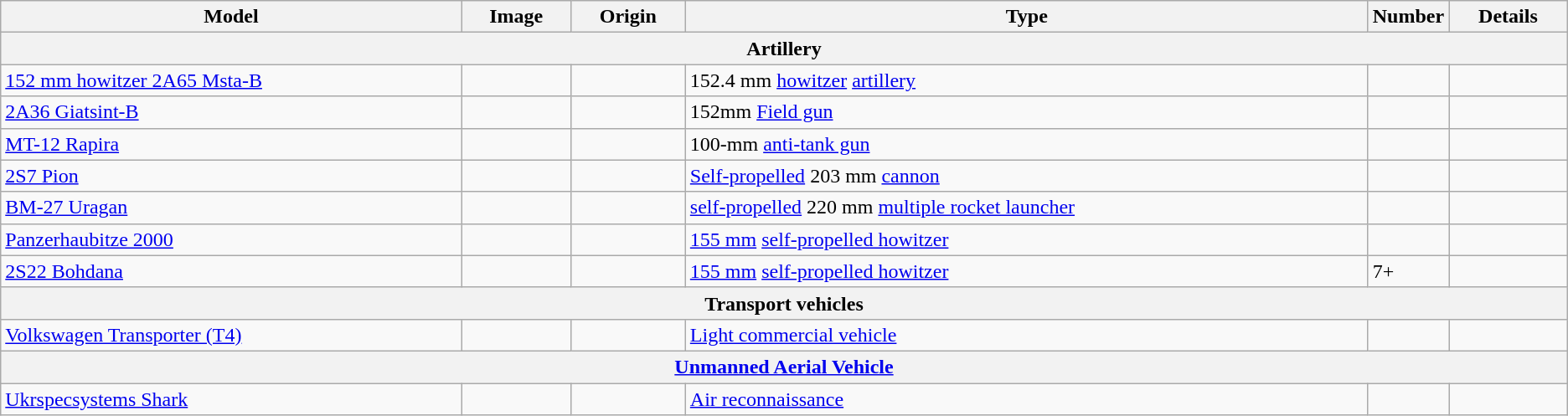<table class="wikitable">
<tr>
<th>Model</th>
<th>Image</th>
<th>Origin</th>
<th>Type</th>
<th style="width:5%;">Number</th>
<th>Details</th>
</tr>
<tr>
<th colspan="6" style="align: center;">Artillery</th>
</tr>
<tr>
<td><a href='#'>152 mm howitzer 2A65 Msta-B</a></td>
<td></td>
<td></td>
<td>152.4 mm <a href='#'>howitzer</a> <a href='#'>artillery</a></td>
<td></td>
<td></td>
</tr>
<tr>
<td><a href='#'>2A36 Giatsint-B</a></td>
<td></td>
<td></td>
<td>152mm <a href='#'>Field gun</a></td>
<td></td>
<td></td>
</tr>
<tr>
<td><a href='#'>MT-12 Rapira</a></td>
<td></td>
<td></td>
<td>100-mm <a href='#'>anti-tank gun</a></td>
<td></td>
<td></td>
</tr>
<tr>
<td><a href='#'>2S7 Pion</a></td>
<td></td>
<td></td>
<td><a href='#'>Self-propelled</a> 203 mm <a href='#'>cannon</a></td>
<td></td>
<td></td>
</tr>
<tr>
<td><a href='#'>BM-27 Uragan</a></td>
<td></td>
<td></td>
<td><a href='#'>self-propelled</a> 220 mm <a href='#'>multiple rocket launcher</a></td>
<td></td>
<td></td>
</tr>
<tr>
<td><a href='#'>Panzerhaubitze 2000</a></td>
<td></td>
<td></td>
<td><a href='#'>155 mm</a> <a href='#'>self-propelled howitzer</a></td>
<td></td>
<td></td>
</tr>
<tr>
<td><a href='#'>2S22 Bohdana</a></td>
<td></td>
<td></td>
<td><a href='#'>155 mm</a> <a href='#'>self-propelled howitzer</a></td>
<td>7+</td>
<td></td>
</tr>
<tr>
<th colspan="6" style="align: center;">Transport vehicles</th>
</tr>
<tr>
<td><a href='#'>Volkswagen Transporter (T4)</a></td>
<td></td>
<td></td>
<td><a href='#'>Light commercial vehicle</a></td>
<td></td>
<td></td>
</tr>
<tr>
<th colspan="6" style="align: center;"><a href='#'>Unmanned Aerial Vehicle</a></th>
</tr>
<tr>
<td><a href='#'>Ukrspecsystems Shark</a></td>
<td></td>
<td></td>
<td><a href='#'>Air reconnaissance</a></td>
<td></td>
<td></td>
</tr>
</table>
